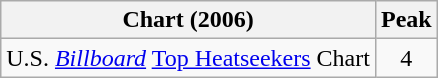<table class="wikitable">
<tr>
<th>Chart (2006)</th>
<th>Peak</th>
</tr>
<tr>
<td>U.S. <em><a href='#'>Billboard</a></em> <a href='#'>Top Heatseekers</a> Chart</td>
<td style="text-align:center;">4</td>
</tr>
</table>
